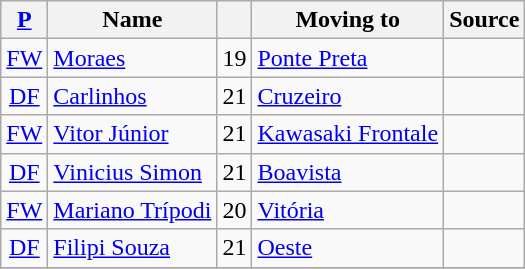<table class="wikitable sortable" style="text-align:center;">
<tr>
<th><a href='#'>P</a></th>
<th>Name</th>
<th></th>
<th>Moving to</th>
<th>Source</th>
</tr>
<tr>
<td><a href='#'>FW</a></td>
<td style="text-align:left;"> <a href='#'>Moraes</a></td>
<td>19</td>
<td style="text-align:left;"><a href='#'>Ponte Preta</a></td>
<td></td>
</tr>
<tr>
<td><a href='#'>DF</a></td>
<td style="text-align:left;"> <a href='#'>Carlinhos</a></td>
<td>21</td>
<td style="text-align:left;"><a href='#'>Cruzeiro</a></td>
<td></td>
</tr>
<tr>
<td><a href='#'>FW</a></td>
<td style="text-align:left;"> <a href='#'>Vitor Júnior</a></td>
<td>21</td>
<td style="text-align:left;"><a href='#'>Kawasaki Frontale</a> </td>
<td></td>
</tr>
<tr>
<td><a href='#'>DF</a></td>
<td style="text-align:left;"> <a href='#'>Vinicius Simon</a></td>
<td>21</td>
<td style="text-align:left;"><a href='#'>Boavista</a></td>
<td></td>
</tr>
<tr>
<td><a href='#'>FW</a></td>
<td style="text-align:left;"> <a href='#'>Mariano Trípodi</a></td>
<td>20</td>
<td style="text-align:left;"><a href='#'>Vitória</a></td>
<td></td>
</tr>
<tr>
<td><a href='#'>DF</a></td>
<td style="text-align:left;"> <a href='#'>Filipi Souza</a></td>
<td>21</td>
<td style="text-align:left;"><a href='#'>Oeste</a></td>
<td></td>
</tr>
<tr>
</tr>
</table>
